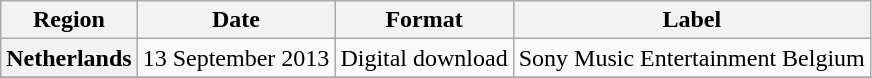<table class="wikitable sortable plainrowheaders">
<tr>
<th scope="col">Region</th>
<th scope="col">Date</th>
<th scope="col">Format</th>
<th scope="col">Label</th>
</tr>
<tr>
<th scope="row">Netherlands</th>
<td>13 September 2013</td>
<td>Digital download</td>
<td>Sony Music Entertainment Belgium</td>
</tr>
<tr>
</tr>
</table>
